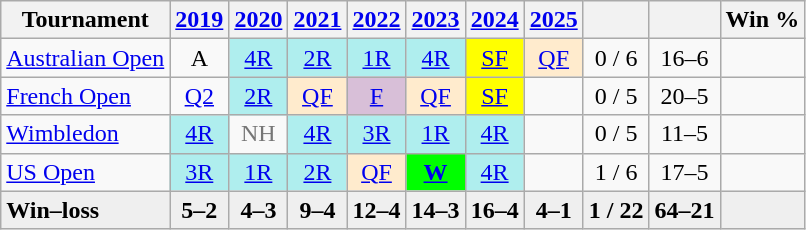<table class=wikitable style=text-align:center>
<tr>
<th>Tournament</th>
<th><a href='#'>2019</a></th>
<th><a href='#'>2020</a></th>
<th><a href='#'>2021</a></th>
<th><a href='#'>2022</a></th>
<th><a href='#'>2023</a></th>
<th><a href='#'>2024</a></th>
<th><a href='#'>2025</a></th>
<th></th>
<th></th>
<th>Win %</th>
</tr>
<tr>
<td align=left><a href='#'>Australian Open</a></td>
<td>A</td>
<td bgcolor=afeeee><a href='#'>4R</a></td>
<td bgcolor=afeeee><a href='#'>2R</a></td>
<td bgcolor=afeeee><a href='#'>1R</a></td>
<td bgcolor=afeeee><a href='#'>4R</a></td>
<td bgcolor=yellow><a href='#'>SF</a></td>
<td bgcolor=ffebcd><a href='#'>QF</a></td>
<td>0 / 6</td>
<td>16–6</td>
<td></td>
</tr>
<tr>
<td align=left><a href='#'>French Open</a></td>
<td><a href='#'>Q2</a></td>
<td bgcolor=afeeee><a href='#'>2R</a></td>
<td bgcolor=ffebcd><a href='#'>QF</a></td>
<td bgcolor=thistle><a href='#'>F</a></td>
<td bgcolor=ffebcd><a href='#'>QF</a></td>
<td bgcolor=yellow><a href='#'>SF</a></td>
<td></td>
<td>0 / 5</td>
<td>20–5</td>
<td></td>
</tr>
<tr>
<td align=left><a href='#'>Wimbledon</a></td>
<td bgcolor=afeeee><a href='#'>4R</a></td>
<td style=color:#767676>NH</td>
<td bgcolor=afeeee><a href='#'>4R</a></td>
<td bgcolor=afeeee><a href='#'>3R</a></td>
<td bgcolor=afeeee><a href='#'>1R</a></td>
<td bgcolor=afeeee><a href='#'>4R</a></td>
<td></td>
<td>0 / 5</td>
<td>11–5</td>
<td></td>
</tr>
<tr>
<td align=left><a href='#'>US Open</a></td>
<td bgcolor=afeeee><a href='#'>3R</a></td>
<td bgcolor=afeeee><a href='#'>1R</a></td>
<td bgcolor=afeeee><a href='#'>2R</a></td>
<td bgcolor=ffebcd><a href='#'>QF</a></td>
<td bgcolor=lime><a href='#'><strong>W</strong></a></td>
<td bgcolor=afeeee><a href='#'>4R</a></td>
<td></td>
<td>1 / 6</td>
<td>17–5</td>
<td></td>
</tr>
<tr style=font-weight:bold;background:#efefef>
<td style=text-align:left>Win–loss</td>
<td>5–2</td>
<td>4–3</td>
<td>9–4</td>
<td>12–4</td>
<td>14–3</td>
<td>16–4</td>
<td>4–1</td>
<td>1 / 22</td>
<td>64–21</td>
<td></td>
</tr>
</table>
